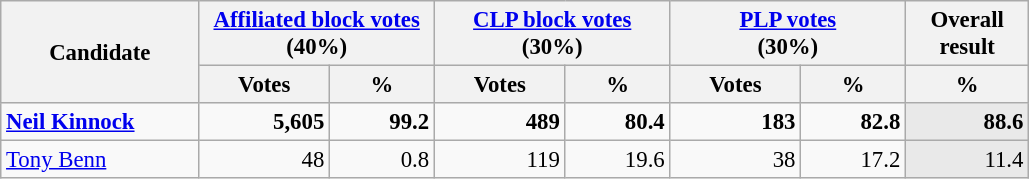<table class="wikitable" style="font-size:95%;">
<tr>
<th scope="col" rowspan="2" width="125">Candidate</th>
<th scope="col" colspan="2" width="150"><a href='#'>Affiliated block votes</a> <br> (40%)</th>
<th scope="col" colspan="2" width="150"><a href='#'>CLP block votes</a> <br> (30%)</th>
<th scope="col" colspan="2" width="150"><a href='#'>PLP votes</a> <br> (30%)</th>
<th scope="col" width="75">Overall result</th>
</tr>
<tr>
<th>Votes</th>
<th>%</th>
<th>Votes</th>
<th>%</th>
<th>Votes</th>
<th>%</th>
<th>%</th>
</tr>
<tr align="right">
<td scope="row" align="left"><strong><a href='#'>Neil Kinnock</a></strong> </td>
<td><strong>5,605</strong></td>
<td><strong>99.2</strong></td>
<td><strong>489</strong></td>
<td><strong>80.4</strong></td>
<td><strong>183</strong></td>
<td><strong>82.8</strong></td>
<td style="background:#e9e9e9;"><strong>88.6</strong></td>
</tr>
<tr align="right">
<td scope="row" align="left"><a href='#'>Tony Benn</a></td>
<td>48</td>
<td>0.8</td>
<td>119</td>
<td>19.6</td>
<td>38</td>
<td>17.2</td>
<td style="background:#e9e9e9;">11.4</td>
</tr>
</table>
